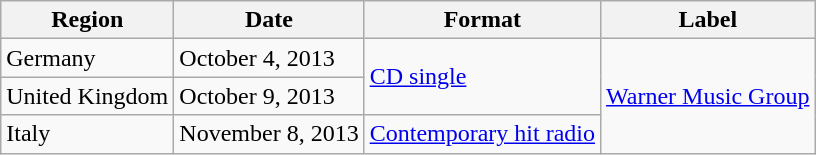<table class="wikitable plainrowheaders">
<tr>
<th scope="col">Region</th>
<th scope="col">Date</th>
<th scope="col">Format</th>
<th scope="col">Label</th>
</tr>
<tr>
<td>Germany</td>
<td>October 4, 2013</td>
<td rowspan=2><a href='#'>CD single</a></td>
<td rowspan="3"><a href='#'>Warner Music Group</a></td>
</tr>
<tr>
<td>United Kingdom</td>
<td>October 9, 2013</td>
</tr>
<tr>
<td>Italy</td>
<td>November 8, 2013</td>
<td><a href='#'>Contemporary hit radio</a></td>
</tr>
</table>
